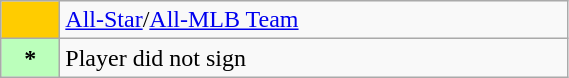<table class=wikitable width="30%">
<tr>
<td style="background-color:#FFCC00; border:1px solid #aaaaaa; width:2em;"></td>
<td><a href='#'>All-Star</a>/<a href='#'>All-MLB Team</a></td>
</tr>
<tr>
<th scope="row" style="background:#bfb;">*</th>
<td>Player did not sign</td>
</tr>
</table>
